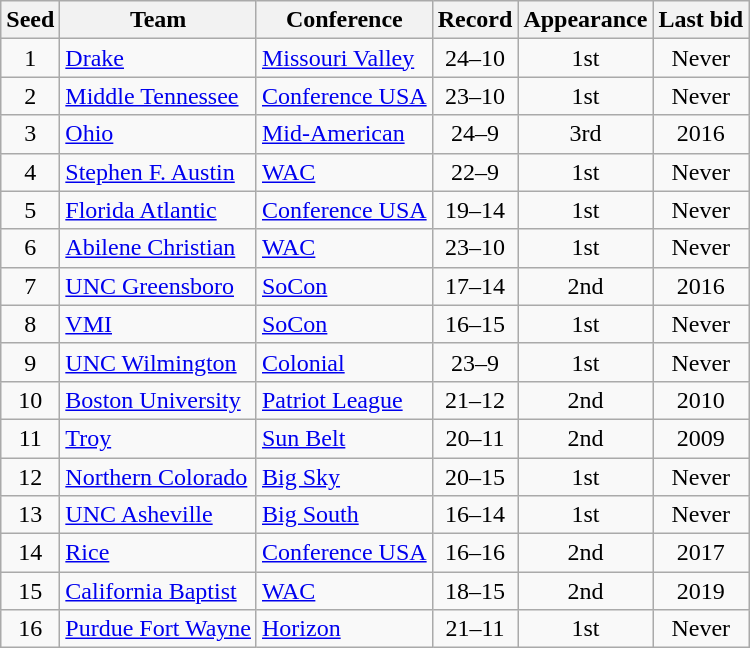<table class="wikitable sortable" style="text-align:center">
<tr>
<th>Seed</th>
<th>Team</th>
<th>Conference</th>
<th data-sort-type="number">Record</th>
<th>Appearance</th>
<th>Last bid</th>
</tr>
<tr>
<td align=center>1</td>
<td align=left><a href='#'>Drake</a></td>
<td align=left><a href='#'>Missouri Valley</a></td>
<td align=center>24–10</td>
<td>1st</td>
<td>Never</td>
</tr>
<tr>
<td align=center>2</td>
<td align=left><a href='#'>Middle Tennessee</a></td>
<td align=left><a href='#'>Conference USA</a></td>
<td align=center>23–10</td>
<td>1st</td>
<td>Never</td>
</tr>
<tr>
<td align=center>3</td>
<td align=left><a href='#'>Ohio</a></td>
<td align=left><a href='#'>Mid-American</a></td>
<td align=center>24–9</td>
<td>3rd</td>
<td>2016</td>
</tr>
<tr>
<td align=center>4</td>
<td align=left><a href='#'>Stephen F. Austin</a></td>
<td align=left><a href='#'>WAC</a></td>
<td align=center>22–9</td>
<td>1st</td>
<td>Never</td>
</tr>
<tr>
<td align=center>5</td>
<td align=left><a href='#'>Florida Atlantic</a></td>
<td align=left><a href='#'>Conference USA</a></td>
<td align=center>19–14</td>
<td>1st</td>
<td>Never</td>
</tr>
<tr>
<td align=center>6</td>
<td align=left><a href='#'>Abilene Christian</a></td>
<td align=left><a href='#'>WAC</a></td>
<td align=center>23–10</td>
<td>1st</td>
<td>Never</td>
</tr>
<tr>
<td align=center>7</td>
<td align=left><a href='#'>UNC Greensboro</a></td>
<td align=left><a href='#'>SoCon</a></td>
<td align=center>17–14</td>
<td>2nd</td>
<td>2016</td>
</tr>
<tr>
<td align=center>8</td>
<td align=left><a href='#'>VMI</a></td>
<td align=left><a href='#'>SoCon</a></td>
<td align=center>16–15</td>
<td>1st</td>
<td>Never</td>
</tr>
<tr>
<td align=center>9</td>
<td align=left><a href='#'>UNC Wilmington</a></td>
<td align=left><a href='#'>Colonial</a></td>
<td align=center>23–9</td>
<td>1st</td>
<td>Never</td>
</tr>
<tr>
<td align=center>10</td>
<td align=left><a href='#'>Boston University</a></td>
<td align=left><a href='#'>Patriot League</a></td>
<td align=center>21–12</td>
<td>2nd</td>
<td>2010</td>
</tr>
<tr>
<td align=center>11</td>
<td align=left><a href='#'>Troy</a></td>
<td align=left><a href='#'>Sun Belt</a></td>
<td align=center>20–11</td>
<td>2nd</td>
<td>2009</td>
</tr>
<tr>
<td align=center>12</td>
<td align=left><a href='#'>Northern Colorado</a></td>
<td align=left><a href='#'>Big Sky</a></td>
<td align=center>20–15</td>
<td>1st</td>
<td>Never</td>
</tr>
<tr>
<td align=center>13</td>
<td align=left><a href='#'>UNC Asheville</a></td>
<td align=left><a href='#'>Big South</a></td>
<td align=center>16–14</td>
<td>1st</td>
<td>Never</td>
</tr>
<tr>
<td align=center>14</td>
<td align=left><a href='#'>Rice</a></td>
<td align=left><a href='#'>Conference USA</a></td>
<td align=center>16–16</td>
<td>2nd</td>
<td>2017</td>
</tr>
<tr>
<td align=center>15</td>
<td align=left><a href='#'>California Baptist</a></td>
<td align=left><a href='#'>WAC</a></td>
<td align=center>18–15</td>
<td>2nd</td>
<td>2019</td>
</tr>
<tr>
<td align=center>16</td>
<td align=left><a href='#'>Purdue Fort Wayne</a></td>
<td align=left><a href='#'>Horizon</a></td>
<td align=center>21–11</td>
<td>1st</td>
<td>Never</td>
</tr>
</table>
